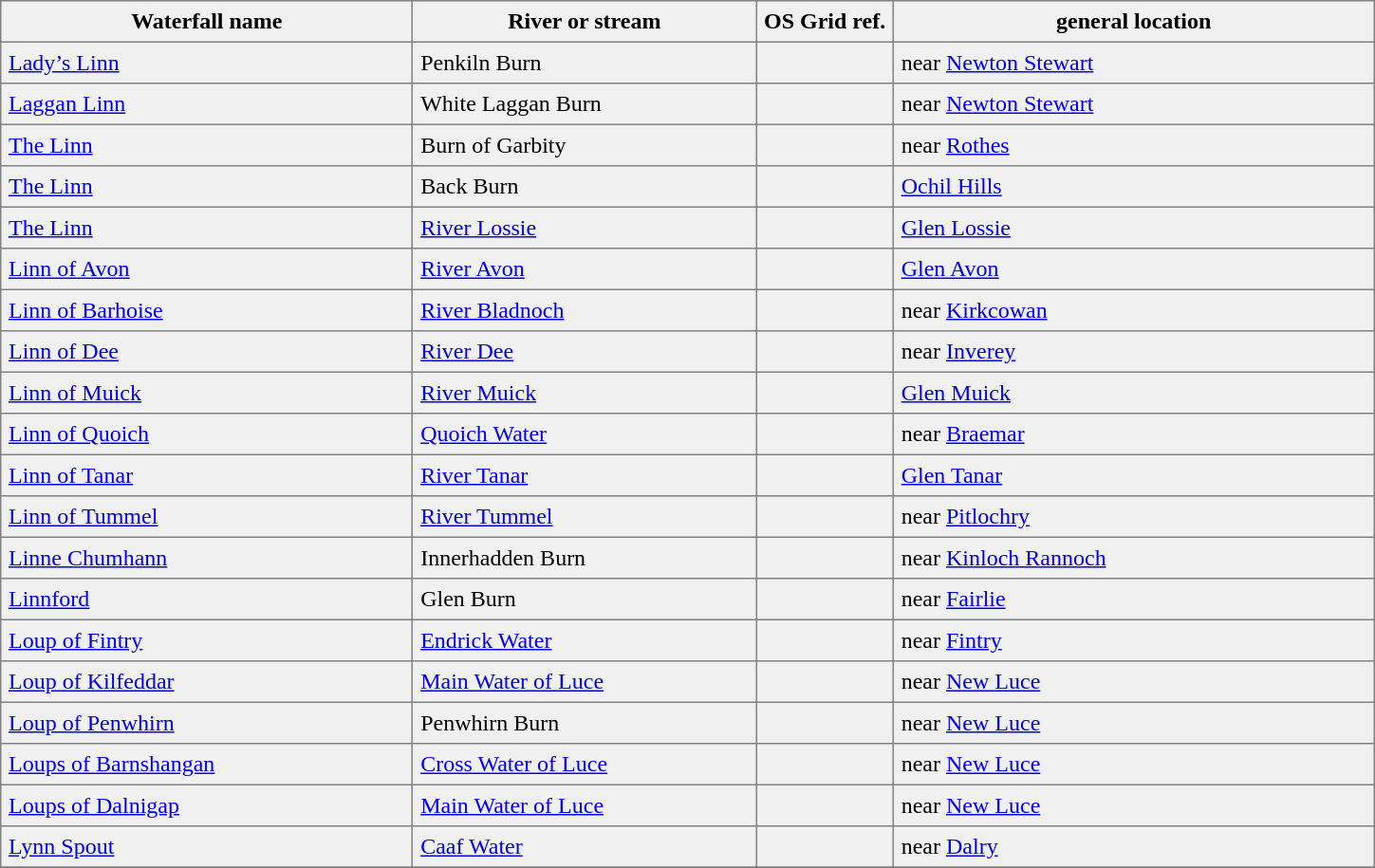<table border=1 cellspacing=0 cellpadding=5 style="border-collapse: collapse; background:#f0f0f0;">
<tr>
<th width=30%>Waterfall name</th>
<th width=25%>River or stream</th>
<th width=10%>OS Grid ref.</th>
<th width=35%>general location</th>
</tr>
<tr>
<td><a href='#'>Lady’s Linn</a></td>
<td>Penkiln Burn</td>
<td></td>
<td>near <a href='#'>Newton Stewart</a></td>
</tr>
<tr>
<td><a href='#'>Laggan Linn</a></td>
<td>White Laggan Burn</td>
<td></td>
<td>near <a href='#'>Newton Stewart</a></td>
</tr>
<tr>
<td><a href='#'>The Linn</a></td>
<td>Burn of Garbity</td>
<td></td>
<td>near <a href='#'>Rothes</a></td>
</tr>
<tr>
<td><a href='#'>The Linn</a></td>
<td>Back Burn</td>
<td></td>
<td><a href='#'>Ochil Hills</a></td>
</tr>
<tr>
<td><a href='#'>The Linn</a></td>
<td><a href='#'>River Lossie</a></td>
<td></td>
<td><a href='#'>Glen Lossie</a></td>
</tr>
<tr>
<td><a href='#'>Linn of Avon</a></td>
<td><a href='#'>River Avon</a></td>
<td></td>
<td><a href='#'>Glen Avon</a></td>
</tr>
<tr>
<td><a href='#'>Linn of Barhoise</a></td>
<td><a href='#'>River Bladnoch</a></td>
<td></td>
<td>near <a href='#'>Kirkcowan</a></td>
</tr>
<tr>
<td><a href='#'>Linn of Dee</a></td>
<td><a href='#'>River Dee</a></td>
<td></td>
<td>near <a href='#'>Inverey</a></td>
</tr>
<tr>
<td><a href='#'>Linn of Muick</a></td>
<td><a href='#'>River Muick</a></td>
<td></td>
<td><a href='#'>Glen Muick</a></td>
</tr>
<tr>
<td><a href='#'>Linn of Quoich</a></td>
<td><a href='#'>Quoich Water</a></td>
<td></td>
<td>near <a href='#'>Braemar</a></td>
</tr>
<tr>
<td><a href='#'>Linn of Tanar</a></td>
<td><a href='#'>River Tanar</a></td>
<td></td>
<td><a href='#'>Glen Tanar</a></td>
</tr>
<tr>
<td><a href='#'>Linn of Tummel</a></td>
<td><a href='#'>River Tummel</a></td>
<td></td>
<td>near <a href='#'>Pitlochry</a></td>
</tr>
<tr>
<td><a href='#'>Linne Chumhann</a></td>
<td>Innerhadden Burn</td>
<td></td>
<td>near <a href='#'>Kinloch Rannoch</a></td>
</tr>
<tr>
<td><a href='#'>Linnford</a></td>
<td>Glen Burn</td>
<td></td>
<td>near <a href='#'>Fairlie</a></td>
</tr>
<tr>
<td><a href='#'>Loup of Fintry</a></td>
<td><a href='#'>Endrick Water</a></td>
<td></td>
<td>near <a href='#'>Fintry</a></td>
</tr>
<tr>
<td><a href='#'>Loup of Kilfeddar</a></td>
<td><a href='#'>Main Water of Luce</a></td>
<td></td>
<td>near <a href='#'>New Luce</a></td>
</tr>
<tr>
<td><a href='#'>Loup of Penwhirn</a></td>
<td>Penwhirn Burn</td>
<td></td>
<td>near <a href='#'>New Luce</a></td>
</tr>
<tr>
<td><a href='#'>Loups of Barnshangan</a></td>
<td><a href='#'>Cross Water of Luce</a></td>
<td></td>
<td>near <a href='#'>New Luce</a></td>
</tr>
<tr>
<td><a href='#'>Loups of Dalnigap</a></td>
<td><a href='#'>Main Water of Luce</a></td>
<td></td>
<td>near <a href='#'>New Luce</a></td>
</tr>
<tr>
<td><a href='#'>Lynn Spout</a></td>
<td><a href='#'>Caaf Water</a></td>
<td></td>
<td>near <a href='#'>Dalry</a></td>
</tr>
<tr>
</tr>
</table>
